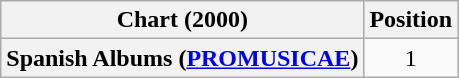<table class="wikitable plainrowheaders">
<tr>
<th style="text-align:center;">Chart (2000)</th>
<th style="text-align:center;">Position</th>
</tr>
<tr>
<th scope="row">Spanish Albums (<a href='#'>PROMUSICAE</a>)</th>
<td style="text-align:center;">1</td>
</tr>
</table>
